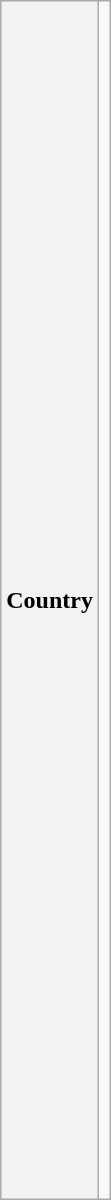<table class="wikitable">
<tr>
<th>Country</th>
<td valign="top"><strong></strong><br><strong></strong><br><strong></strong><br><strong></strong><br><strong></strong><br><strong></strong><br><strong></strong><br><strong></strong><br><strong></strong><br><strong></strong><br><strong></strong><br><strong></strong><br><strong></strong><br><strong></strong><br><strong></strong><br><strong></strong><br><s></s><br><s></s><br><strong></strong><br><strong></strong><br><strong></strong><br><s></s><br><strong></strong><br><strong></strong><br><strong></strong><br><strong></strong><br><strong></strong><br><strong></strong><br><strong></strong><br><s></s><br><s></s><br><s></s><br><strong></strong><br><strong></strong><br><strong></strong><br><s></s><br><strong></strong><br><s></s><br><s></s><br><strong></strong><br><strong></strong><br><br><br><br></td>
</tr>
</table>
